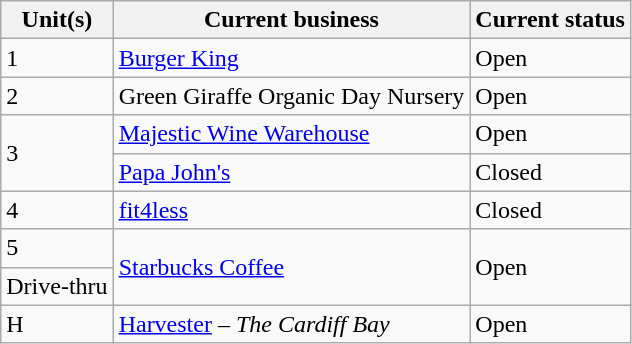<table class="wikitable">
<tr>
<th>Unit(s)</th>
<th>Current business</th>
<th>Current status</th>
</tr>
<tr>
<td>1</td>
<td><a href='#'>Burger King</a></td>
<td>Open</td>
</tr>
<tr>
<td>2</td>
<td>Green Giraffe Organic Day Nursery</td>
<td>Open</td>
</tr>
<tr>
<td rowspan=2>3</td>
<td><a href='#'>Majestic Wine Warehouse</a></td>
<td>Open</td>
</tr>
<tr>
<td><a href='#'>Papa John's</a></td>
<td>Closed</td>
</tr>
<tr>
<td>4</td>
<td><a href='#'>fit4less</a></td>
<td>Closed</td>
</tr>
<tr>
<td>5</td>
<td rowspan=2><a href='#'>Starbucks Coffee</a></td>
<td rowspan=2>Open</td>
</tr>
<tr>
<td>Drive-thru</td>
</tr>
<tr>
<td>H</td>
<td><a href='#'>Harvester</a> – <em>The Cardiff Bay</em></td>
<td>Open</td>
</tr>
</table>
